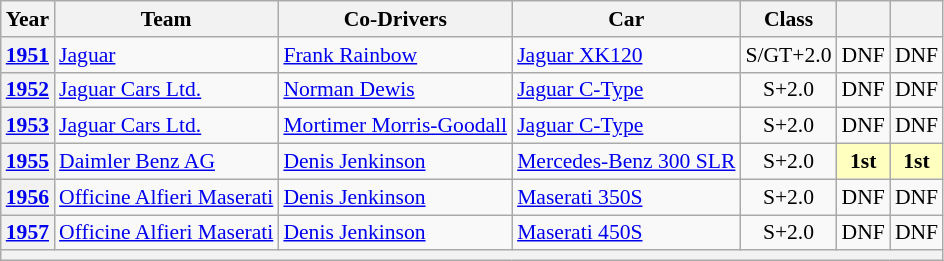<table class="wikitable" style="text-align:center; font-size:90%">
<tr>
<th>Year</th>
<th>Team</th>
<th>Co-Drivers</th>
<th>Car</th>
<th>Class</th>
<th></th>
<th></th>
</tr>
<tr>
<th><a href='#'>1951</a></th>
<td align="left"> <a href='#'>Jaguar</a></td>
<td align="left"> <a href='#'>Frank Rainbow</a></td>
<td align="left"><a href='#'>Jaguar XK120</a></td>
<td>S/GT+2.0</td>
<td>DNF</td>
<td>DNF</td>
</tr>
<tr>
<th><a href='#'>1952</a></th>
<td align="left"> <a href='#'>Jaguar Cars Ltd.</a></td>
<td align="left"> <a href='#'>Norman Dewis</a></td>
<td align="left"><a href='#'>Jaguar C-Type</a></td>
<td>S+2.0</td>
<td>DNF</td>
<td>DNF</td>
</tr>
<tr>
<th><a href='#'>1953</a></th>
<td align="left"> <a href='#'>Jaguar Cars Ltd.</a></td>
<td align="left"> <a href='#'>Mortimer Morris-Goodall</a></td>
<td align="left"><a href='#'>Jaguar C-Type</a></td>
<td>S+2.0</td>
<td>DNF</td>
<td>DNF</td>
</tr>
<tr>
<th><a href='#'>1955</a></th>
<td align="left"> <a href='#'>Daimler Benz AG</a></td>
<td align="left"> <a href='#'>Denis Jenkinson</a></td>
<td align="left"><a href='#'>Mercedes-Benz 300 SLR</a></td>
<td>S+2.0</td>
<td style="background:#FFFFBF"><strong>1st</strong></td>
<td style="background:#FFFFBF"><strong>1st</strong></td>
</tr>
<tr>
<th><a href='#'>1956</a></th>
<td align="left"> <a href='#'>Officine Alfieri Maserati</a></td>
<td align="left"> <a href='#'>Denis Jenkinson</a></td>
<td align="left"><a href='#'>Maserati 350S</a></td>
<td>S+2.0</td>
<td>DNF</td>
<td>DNF</td>
</tr>
<tr>
<th><a href='#'>1957</a></th>
<td align="left"> <a href='#'>Officine Alfieri Maserati</a></td>
<td align="left"> <a href='#'>Denis Jenkinson</a></td>
<td align="left"><a href='#'>Maserati 450S</a></td>
<td>S+2.0</td>
<td>DNF</td>
<td>DNF</td>
</tr>
<tr>
<th colspan="8"></th>
</tr>
</table>
